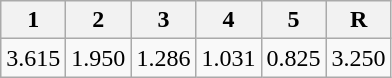<table class=wikitable>
<tr>
<th>1</th>
<th>2</th>
<th>3</th>
<th>4</th>
<th>5</th>
<th>R</th>
</tr>
<tr>
<td>3.615</td>
<td>1.950</td>
<td>1.286</td>
<td>1.031</td>
<td>0.825</td>
<td>3.250</td>
</tr>
</table>
